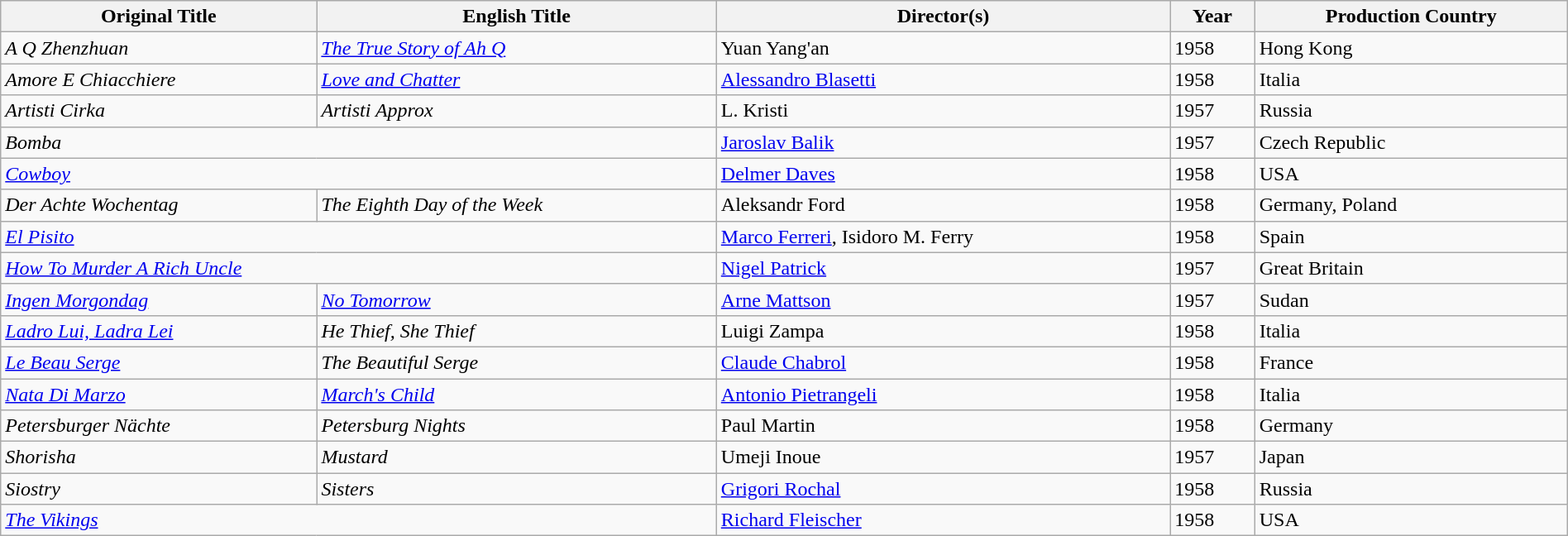<table class="wikitable sortable" style="width: 100%">
<tr>
<th>Original Title</th>
<th>English Title</th>
<th>Director(s)</th>
<th>Year</th>
<th>Production Country</th>
</tr>
<tr>
<td><em>A Q Zhenzhuan</em></td>
<td><em><a href='#'>The True Story of Ah Q</a></em></td>
<td>Yuan Yang'an</td>
<td>1958</td>
<td>Hong Kong</td>
</tr>
<tr>
<td><em>Amore E Chiacchiere</em></td>
<td><em><a href='#'>Love and Chatter</a></em></td>
<td><a href='#'>Alessandro Blasetti</a></td>
<td>1958</td>
<td>Italia</td>
</tr>
<tr>
<td><em>Artisti Cirka</em></td>
<td><em>Artisti Approx</em></td>
<td>L. Kristi</td>
<td>1957</td>
<td>Russia</td>
</tr>
<tr>
<td colspan="2"><em>Bomba</em></td>
<td><a href='#'>Jaroslav Balik</a></td>
<td>1957</td>
<td>Czech Republic</td>
</tr>
<tr>
<td colspan="2"><em><a href='#'>Cowboy</a></em></td>
<td><a href='#'>Delmer Daves</a></td>
<td>1958</td>
<td>USA</td>
</tr>
<tr>
<td><em>Der Achte Wochentag</em></td>
<td><em>The Eighth Day of the Week</em></td>
<td>Aleksandr Ford</td>
<td>1958</td>
<td>Germany, Poland</td>
</tr>
<tr>
<td colspan="2"><em><a href='#'>El Pisito</a></em></td>
<td><a href='#'>Marco Ferreri</a>, Isidoro M. Ferry</td>
<td>1958</td>
<td>Spain</td>
</tr>
<tr>
<td colspan="2"><em><a href='#'>How To Murder A Rich Uncle</a></em></td>
<td><a href='#'>Nigel Patrick</a></td>
<td>1957</td>
<td>Great Britain</td>
</tr>
<tr>
<td><em><a href='#'>Ingen Morgondag</a></em></td>
<td><em><a href='#'>No Tomorrow</a></em></td>
<td><a href='#'>Arne Mattson</a></td>
<td>1957</td>
<td>Sudan</td>
</tr>
<tr>
<td><em><a href='#'>Ladro Lui, Ladra Lei</a></em></td>
<td><em>He Thief, She Thief</em></td>
<td>Luigi Zampa</td>
<td>1958</td>
<td>Italia</td>
</tr>
<tr>
<td><em><a href='#'>Le Beau Serge</a></em></td>
<td><em>The Beautiful Serge</em></td>
<td><a href='#'>Claude Chabrol</a></td>
<td>1958</td>
<td>France</td>
</tr>
<tr>
<td><em><a href='#'>Nata Di Marzo</a></em></td>
<td><em><a href='#'>March's Child</a></em></td>
<td><a href='#'>Antonio Pietrangeli</a></td>
<td>1958</td>
<td>Italia</td>
</tr>
<tr>
<td><em>Petersburger Nächte</em></td>
<td><em>Petersburg Nights</em></td>
<td>Paul Martin</td>
<td>1958</td>
<td>Germany</td>
</tr>
<tr>
<td><em>Shorisha</em></td>
<td><em>Mustard</em></td>
<td>Umeji Inoue</td>
<td>1957</td>
<td>Japan</td>
</tr>
<tr>
<td><em>Siostry</em></td>
<td><em>Sisters</em></td>
<td><a href='#'>Grigori Rochal</a></td>
<td>1958</td>
<td>Russia</td>
</tr>
<tr>
<td colspan="2"><em><a href='#'>The Vikings</a></em></td>
<td><a href='#'>Richard Fleischer</a></td>
<td>1958</td>
<td>USA</td>
</tr>
</table>
